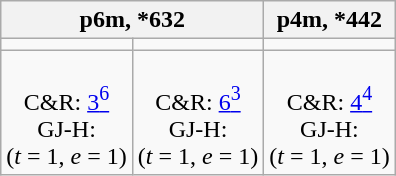<table class="wikitable">
<tr>
<th colspan=2>p6m, *632</th>
<th>p4m, *442</th>
</tr>
<tr align=center>
<td></td>
<td></td>
<td></td>
</tr>
<tr align=center>
<td><br>C&R: <a href='#'>3<sup>6</sup></a><br>GJ-H: <br>(<em>t</em> = 1, <em>e</em> = 1)</td>
<td><br>C&R: <a href='#'>6<sup>3</sup></a><br>GJ-H: <br>(<em>t</em> = 1, <em>e</em> = 1)</td>
<td><br>C&R: <a href='#'>4<sup>4</sup></a><br>GJ-H: <br>(<em>t</em> = 1, <em>e</em> = 1)</td>
</tr>
</table>
